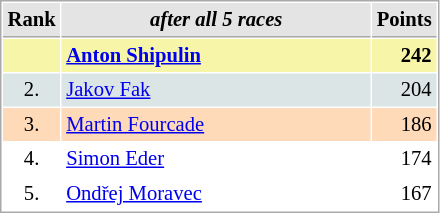<table cellspacing="1" cellpadding="3" style="border:1px solid #aaa; font-size:86%;">
<tr style="background:#e4e4e4;">
<th style="border-bottom:1px solid #aaa; width:10px;">Rank</th>
<th style="border-bottom:1px solid #aaa; width:200px; white-space:nowrap;"><em>after all 5 races</em></th>
<th style="border-bottom:1px solid #aaa; width:20px;">Points</th>
</tr>
<tr style="background:#f7f6a8;">
<td style="text-align:center"></td>
<td> <strong><a href='#'>Anton Shipulin</a></strong></td>
<td style="text-align:right"><strong>242</strong></td>
</tr>
<tr style="background:#dce5e5;">
<td style="text-align:center">2.</td>
<td> <a href='#'>Jakov Fak</a></td>
<td style="text-align:right">204</td>
</tr>
<tr style="background:#ffdab9;">
<td style="text-align:center">3.</td>
<td> <a href='#'>Martin Fourcade</a></td>
<td style="text-align:right">186</td>
</tr>
<tr>
<td style="text-align:center">4.</td>
<td> <a href='#'>Simon Eder</a></td>
<td style="text-align:right">174</td>
</tr>
<tr>
<td style="text-align:center">5.</td>
<td> <a href='#'>Ondřej Moravec</a></td>
<td style="text-align:right">167</td>
</tr>
</table>
